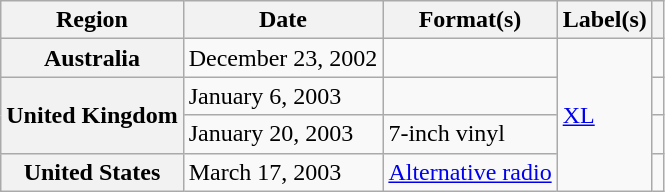<table class="wikitable plainrowheaders">
<tr>
<th scope="col">Region</th>
<th scope="col">Date</th>
<th scope="col">Format(s)</th>
<th scope="col">Label(s)</th>
<th scope="col"></th>
</tr>
<tr>
<th scope="row">Australia</th>
<td>December 23, 2002</td>
<td></td>
<td rowspan="4"><a href='#'>XL</a></td>
<td align="center"></td>
</tr>
<tr>
<th scope="row" rowspan="2">United Kingdom</th>
<td>January 6, 2003</td>
<td></td>
<td align="center"></td>
</tr>
<tr>
<td>January 20, 2003</td>
<td>7-inch vinyl</td>
<td align="center"></td>
</tr>
<tr>
<th scope="row">United States</th>
<td>March 17, 2003</td>
<td><a href='#'>Alternative radio</a></td>
<td align="center"></td>
</tr>
</table>
